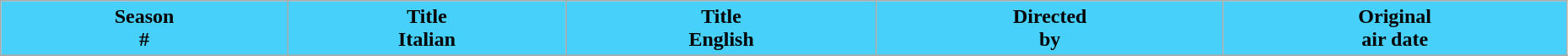<table class="wikitable plainrowheaders" style="width: 98%;">
<tr style="color:black">
<th style="background:#46d0fa; color:#000;">Season <br> #</th>
<th style="background:#46d0fa; color:#000;">Title <br> Italian</th>
<th style="background:#46d0fa; color:#000;">Title <br> English</th>
<th style="background:#46d0fa; color:#000;">Directed <br> by</th>
<th style="background:#46d0fa; color:#000;">Original <br> air date</th>
</tr>
<tr>
</tr>
</table>
